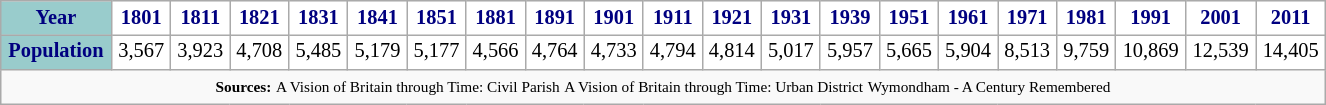<table class="wikitable" style="font-size: 85%; width: 70%; margin-left: auto; margin-right: auto; border: 0; text-align: center; line-height: 120%;">
<tr>
<th style="background: #9cc; color: navy;">Year</th>
<th style="background: #fff; color: navy;">1801</th>
<th style="background: #fff; color: navy;">1811</th>
<th style="background: #fff; color: navy;">1821</th>
<th style="background: #fff; color: navy;">1831</th>
<th style="background: #fff; color: navy;">1841</th>
<th style="background: #fff; color: navy;">1851</th>
<th style="background: #fff; color: navy;">1881</th>
<th style="background: #fff; color: navy;">1891</th>
<th style="background: #fff; color: navy;">1901</th>
<th style="background: #fff; color: navy;">1911</th>
<th style="background: #fff; color: navy;">1921</th>
<th style="background: #fff; color: navy;">1931</th>
<th style="background: #fff; color: navy;">1939</th>
<th style="background: #fff; color: navy;">1951</th>
<th style="background: #fff; color: navy;">1961</th>
<th style="background: #fff; color: navy;">1971</th>
<th style="background: #fff; color: navy;">1981</th>
<th style="background: #fff; color: navy;">1991</th>
<th style="background: #fff; color: navy;">2001</th>
<th style="background: #fff; color: navy;">2011</th>
</tr>
<tr style="text-align: center;">
<th style="background: #9cc; color: navy;">Population</th>
<td style="background: #fff; color: black;">3,567</td>
<td style="background: #fff; color: black;">3,923</td>
<td style="background: #fff; color: black;">4,708</td>
<td style="background: #fff; color: black;">5,485</td>
<td style="background: #fff; color: black;">5,179</td>
<td style="background: #fff; color: black;">5,177</td>
<td style="background: #fff; color: black;">4,566</td>
<td style="background: #fff; color: black;">4,764</td>
<td style="background: #fff; color: black;">4,733</td>
<td style="background: #fff; color: black;">4,794</td>
<td style="background: #fff; color: black;">4,814</td>
<td style="background: #fff; color: black;">5,017</td>
<td style="background: #fff; color: black;">5,957</td>
<td style="background: #fff; color: black;">5,665</td>
<td style="background: #fff; color: black;">5,904</td>
<td style="background: #fff; color: black;">8,513</td>
<td style="background: #fff; color: black;">9,759</td>
<td style="background: #fff; color: black;">10,869</td>
<td style="background: #fff; color: black;">12,539</td>
<td style="background: #fff; color: black;">14,405</td>
</tr>
<tr>
<td colspan="21" style="text-align: center;font-size:90%;"><small><strong>Sources:</strong></small> <small>A Vision of Britain through Time: Civil Parish</small> <small>A Vision of Britain through Time: Urban District</small> <small>Wymondham - A Century Remembered</small></td>
</tr>
</table>
